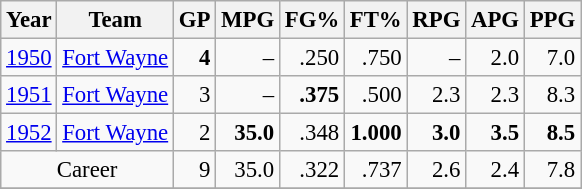<table class="wikitable sortable" style="font-size:95%; text-align:right;">
<tr>
<th>Year</th>
<th>Team</th>
<th>GP</th>
<th>MPG</th>
<th>FG%</th>
<th>FT%</th>
<th>RPG</th>
<th>APG</th>
<th>PPG</th>
</tr>
<tr>
<td style="text-align:left;"><a href='#'>1950</a></td>
<td style="text-align:left;"><a href='#'>Fort Wayne</a></td>
<td><strong>4</strong></td>
<td>–</td>
<td>.250</td>
<td>.750</td>
<td>–</td>
<td>2.0</td>
<td>7.0</td>
</tr>
<tr>
<td style="text-align:left;"><a href='#'>1951</a></td>
<td style="text-align:left;"><a href='#'>Fort Wayne</a></td>
<td>3</td>
<td>–</td>
<td><strong>.375</strong></td>
<td>.500</td>
<td>2.3</td>
<td>2.3</td>
<td>8.3</td>
</tr>
<tr>
<td style="text-align:left;"><a href='#'>1952</a></td>
<td style="text-align:left;"><a href='#'>Fort Wayne</a></td>
<td>2</td>
<td><strong>35.0</strong></td>
<td>.348</td>
<td><strong>1.000</strong></td>
<td><strong>3.0</strong></td>
<td><strong>3.5</strong></td>
<td><strong>8.5</strong></td>
</tr>
<tr class="sortbottom">
<td style="text-align:center;" colspan="2">Career</td>
<td>9</td>
<td>35.0</td>
<td>.322</td>
<td>.737</td>
<td>2.6</td>
<td>2.4</td>
<td>7.8</td>
</tr>
<tr>
</tr>
</table>
